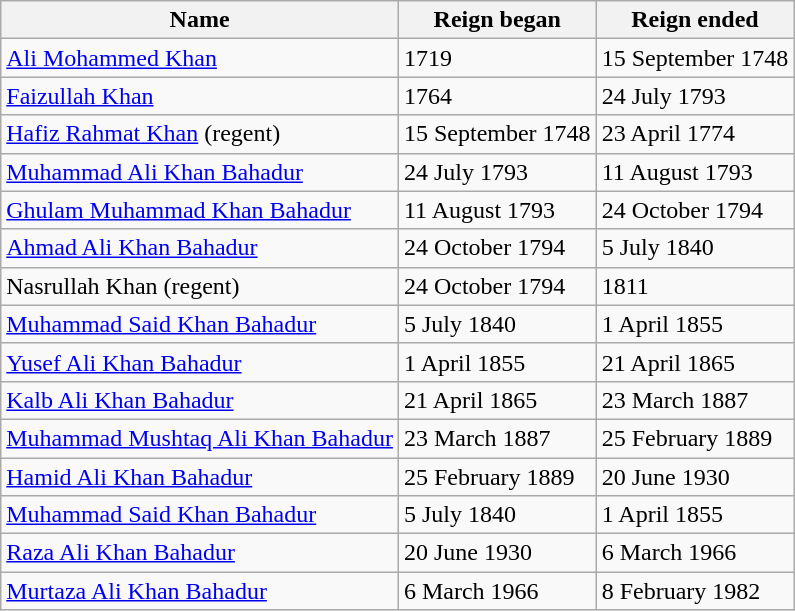<table class="wikitable">
<tr>
<th>Name</th>
<th>Reign began</th>
<th>Reign ended</th>
</tr>
<tr>
<td><a href='#'>Ali Mohammed Khan</a></td>
<td>1719</td>
<td>15 September 1748</td>
</tr>
<tr>
<td><a href='#'>Faizullah Khan</a></td>
<td>1764</td>
<td>24 July 1793</td>
</tr>
<tr>
<td><a href='#'>Hafiz Rahmat Khan</a> (regent)</td>
<td>15 September 1748</td>
<td>23 April 1774</td>
</tr>
<tr>
<td><a href='#'>Muhammad Ali Khan Bahadur</a></td>
<td>24 July 1793</td>
<td>11 August 1793</td>
</tr>
<tr>
<td><a href='#'>Ghulam Muhammad Khan Bahadur</a></td>
<td>11 August 1793</td>
<td>24 October 1794</td>
</tr>
<tr>
<td><a href='#'>Ahmad Ali Khan Bahadur</a></td>
<td>24 October 1794</td>
<td>5 July 1840</td>
</tr>
<tr>
<td>Nasrullah Khan (regent)</td>
<td>24 October 1794</td>
<td>1811</td>
</tr>
<tr>
<td><a href='#'>Muhammad Said Khan Bahadur</a></td>
<td>5 July 1840</td>
<td>1 April 1855</td>
</tr>
<tr>
<td><a href='#'>Yusef Ali Khan Bahadur</a></td>
<td>1 April 1855</td>
<td>21 April 1865</td>
</tr>
<tr>
<td><a href='#'>Kalb Ali Khan Bahadur</a></td>
<td>21 April 1865</td>
<td>23 March 1887</td>
</tr>
<tr>
<td><a href='#'>Muhammad Mushtaq Ali Khan Bahadur</a></td>
<td>23 March 1887</td>
<td>25 February 1889</td>
</tr>
<tr>
<td><a href='#'>Hamid Ali Khan Bahadur</a></td>
<td>25 February 1889</td>
<td>20 June 1930</td>
</tr>
<tr>
<td><a href='#'>Muhammad Said Khan Bahadur</a></td>
<td>5 July 1840</td>
<td>1 April 1855</td>
</tr>
<tr>
<td><a href='#'>Raza Ali Khan Bahadur</a></td>
<td>20 June 1930</td>
<td>6 March 1966</td>
</tr>
<tr>
<td><a href='#'>Murtaza Ali Khan Bahadur</a></td>
<td>6 March 1966</td>
<td>8 February 1982</td>
</tr>
</table>
